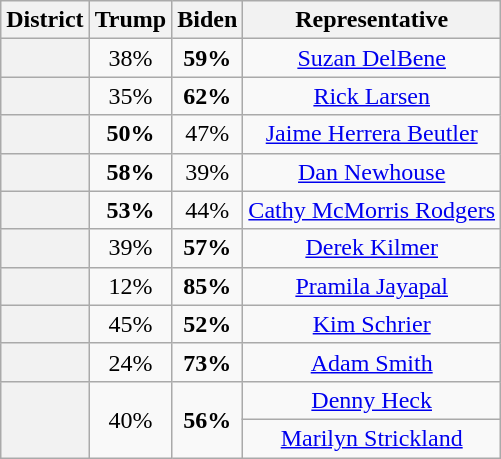<table class=wikitable>
<tr>
<th>District</th>
<th>Trump</th>
<th>Biden</th>
<th>Representative</th>
</tr>
<tr align=center>
<th></th>
<td>38%</td>
<td><strong>59%</strong></td>
<td><a href='#'>Suzan DelBene</a></td>
</tr>
<tr align=center>
<th></th>
<td>35%</td>
<td><strong>62%</strong></td>
<td><a href='#'>Rick Larsen</a></td>
</tr>
<tr align=center>
<th></th>
<td><strong>50%</strong></td>
<td>47%</td>
<td><a href='#'>Jaime Herrera Beutler</a></td>
</tr>
<tr align=center>
<th></th>
<td><strong>58%</strong></td>
<td>39%</td>
<td><a href='#'>Dan Newhouse</a></td>
</tr>
<tr align=center>
<th></th>
<td><strong>53%</strong></td>
<td>44%</td>
<td><a href='#'>Cathy McMorris Rodgers</a></td>
</tr>
<tr align=center>
<th></th>
<td>39%</td>
<td><strong>57%</strong></td>
<td><a href='#'>Derek Kilmer</a></td>
</tr>
<tr align=center>
<th></th>
<td>12%</td>
<td><strong>85%</strong></td>
<td><a href='#'>Pramila Jayapal</a></td>
</tr>
<tr align=center>
<th></th>
<td>45%</td>
<td><strong>52%</strong></td>
<td><a href='#'>Kim Schrier</a></td>
</tr>
<tr align=center>
<th></th>
<td>24%</td>
<td><strong>73%</strong></td>
<td><a href='#'>Adam Smith</a></td>
</tr>
<tr align=center>
<th rowspan=2 ></th>
<td rowspan=2>40%</td>
<td rowspan=2><strong>56%</strong></td>
<td><a href='#'>Denny Heck</a></td>
</tr>
<tr align=center>
<td><a href='#'>Marilyn Strickland</a></td>
</tr>
</table>
